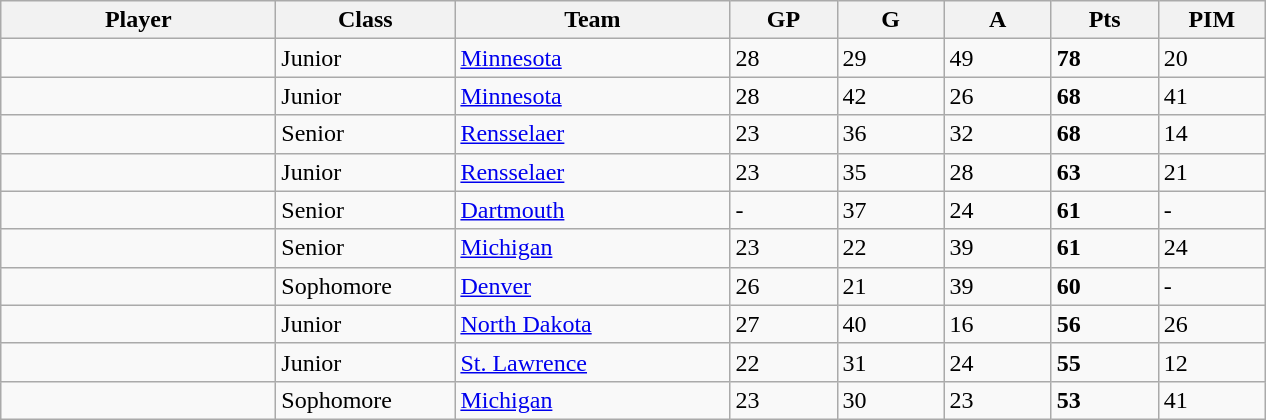<table class="wikitable sortable">
<tr>
<th style="width: 11em;">Player</th>
<th style="width: 7em;">Class</th>
<th style="width: 11em;">Team</th>
<th style="width: 4em;">GP</th>
<th style="width: 4em;">G</th>
<th style="width: 4em;">A</th>
<th style="width: 4em;">Pts</th>
<th style="width: 4em;">PIM</th>
</tr>
<tr>
<td></td>
<td>Junior</td>
<td><a href='#'>Minnesota</a></td>
<td>28</td>
<td>29</td>
<td>49</td>
<td><strong>78</strong></td>
<td>20</td>
</tr>
<tr>
<td></td>
<td>Junior</td>
<td><a href='#'>Minnesota</a></td>
<td>28</td>
<td>42</td>
<td>26</td>
<td><strong>68</strong></td>
<td>41</td>
</tr>
<tr>
<td></td>
<td>Senior</td>
<td><a href='#'>Rensselaer</a></td>
<td>23</td>
<td>36</td>
<td>32</td>
<td><strong>68</strong></td>
<td>14</td>
</tr>
<tr>
<td></td>
<td>Junior</td>
<td><a href='#'>Rensselaer</a></td>
<td>23</td>
<td>35</td>
<td>28</td>
<td><strong>63</strong></td>
<td>21</td>
</tr>
<tr>
<td></td>
<td>Senior</td>
<td><a href='#'>Dartmouth</a></td>
<td>-</td>
<td>37</td>
<td>24</td>
<td><strong>61</strong></td>
<td>-</td>
</tr>
<tr>
<td></td>
<td>Senior</td>
<td><a href='#'>Michigan</a></td>
<td>23</td>
<td>22</td>
<td>39</td>
<td><strong>61</strong></td>
<td>24</td>
</tr>
<tr>
<td></td>
<td>Sophomore</td>
<td><a href='#'>Denver</a></td>
<td>26</td>
<td>21</td>
<td>39</td>
<td><strong>60</strong></td>
<td>-</td>
</tr>
<tr>
<td></td>
<td>Junior</td>
<td><a href='#'>North Dakota</a></td>
<td>27</td>
<td>40</td>
<td>16</td>
<td><strong>56</strong></td>
<td>26</td>
</tr>
<tr>
<td></td>
<td>Junior</td>
<td><a href='#'>St. Lawrence</a></td>
<td>22</td>
<td>31</td>
<td>24</td>
<td><strong>55</strong></td>
<td>12</td>
</tr>
<tr>
<td></td>
<td>Sophomore</td>
<td><a href='#'>Michigan</a></td>
<td>23</td>
<td>30</td>
<td>23</td>
<td><strong>53</strong></td>
<td>41</td>
</tr>
</table>
